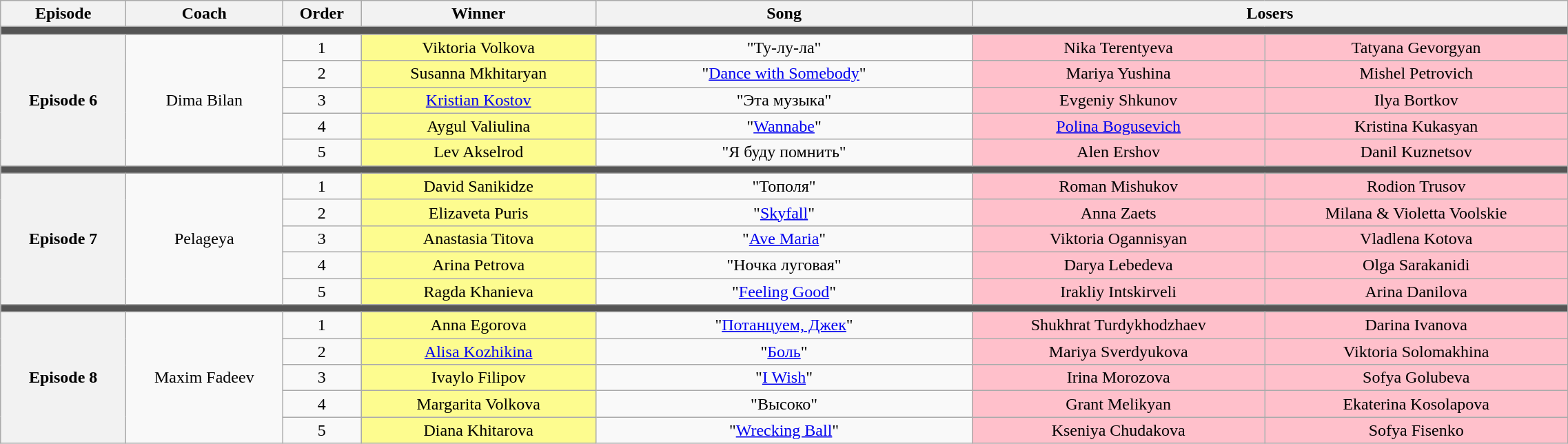<table class="wikitable" style="text-align: center; width:120%;">
<tr>
<th style="width:08%;">Episode</th>
<th style="width:10%;">Coach</th>
<th style="width:05%;">Order</th>
<th style="width:15%;">Winner</th>
<th style="width:24%;">Song</th>
<th colspan=2 style="width:29%:">Losers</th>
</tr>
<tr>
<td colspan=7 style="background:#555;"></td>
</tr>
<tr>
<th rowspan=5>Episode 6 <br> </th>
<td rowspan=5>Dima Bilan</td>
<td>1</td>
<td style="background:#fdfc8f">Viktoria Volkova</td>
<td>"Ту-лу-ла"</td>
<td style="background:pink;">Nika Terentyeva</td>
<td style="background:pink;">Tatyana Gevorgyan</td>
</tr>
<tr>
<td>2</td>
<td style="background:#fdfc8f;">Susanna Mkhitaryan</td>
<td>"<a href='#'>Dance with Somebody</a>"</td>
<td style="background:pink;">Mariya Yushina</td>
<td style="background:pink;">Mishel Petrovich</td>
</tr>
<tr>
<td>3</td>
<td style="background:#fdfc8f"><a href='#'>Kristian Kostov</a></td>
<td>"Эта музыка"</td>
<td style="background:pink;">Evgeniy Shkunov</td>
<td style="background:pink;">Ilya Bortkov</td>
</tr>
<tr>
<td>4</td>
<td style="background:#fdfc8f;">Aygul Valiulina</td>
<td>"<a href='#'>Wannabe</a>"</td>
<td style="background:pink;"><a href='#'>Polina Bogusevich</a></td>
<td style="background:pink;">Kristina Kukasyan</td>
</tr>
<tr>
<td>5</td>
<td style="background:#fdfc8f">Lev Akselrod</td>
<td>"Я буду помнить"</td>
<td style="background:pink;">Alen Ershov</td>
<td style="background:pink;">Danil Kuznetsov</td>
</tr>
<tr>
<td colspan="7" style="background:#555;"></td>
</tr>
<tr>
<th rowspan=5>Episode 7 <br> </th>
<td rowspan=5>Pelageya</td>
<td>1</td>
<td style="background:#fdfc8f">David Sanikidze</td>
<td>"Тополя"</td>
<td style="background:pink;">Roman Mishukov</td>
<td style="background:pink;">Rodion Trusov</td>
</tr>
<tr>
<td>2</td>
<td style="background:#fdfc8f">Elizaveta Puris</td>
<td>"<a href='#'>Skyfall</a>"</td>
<td style="background:pink;">Anna Zaets</td>
<td style="background:pink;">Milana & Violetta Voolskie</td>
</tr>
<tr>
<td>3</td>
<td style="background:#fdfc8f">Anastasia Titova</td>
<td>"<a href='#'>Ave Maria</a>"</td>
<td style="background:pink;">Viktoria Ogannisyan</td>
<td style="background:pink;">Vladlena Kotova</td>
</tr>
<tr>
<td>4</td>
<td style="background:#fdfc8f">Arina Petrova</td>
<td>"Ночка луговая"</td>
<td style="background:pink;">Darya Lebedeva</td>
<td style="background:pink;">Olga Sarakanidi</td>
</tr>
<tr>
<td>5</td>
<td style="background:#fdfc8f">Ragda Khanieva</td>
<td>"<a href='#'>Feeling Good</a>"</td>
<td style="background:pink;">Irakliy Intskirveli</td>
<td style="background:pink;">Arina Danilova</td>
</tr>
<tr>
<td colspan="7" style="background:#555;"></td>
</tr>
<tr>
<th rowspan=5>Episode 8 <br> </th>
<td rowspan=5>Maxim Fadeev</td>
<td>1</td>
<td style="background:#fdfc8f;">Anna Egorova</td>
<td>"<a href='#'>Потанцуем, Джек</a>"</td>
<td style="background:pink;">Shukhrat Turdykhodzhaev</td>
<td style="background:pink;">Darina Ivanova</td>
</tr>
<tr>
<td>2</td>
<td style="background:#fdfc8f;"><a href='#'>Alisa Kozhikina</a></td>
<td>"<a href='#'>Боль</a>"</td>
<td style="background:pink;">Mariya Sverdyukova</td>
<td style="background:pink;">Viktoria Solomakhina</td>
</tr>
<tr>
<td>3</td>
<td style="background:#fdfc8f;">Ivaylo Filipov</td>
<td>"<a href='#'>I Wish</a>"</td>
<td style="background:pink;">Irina Morozova</td>
<td style="background:pink;">Sofya Golubeva</td>
</tr>
<tr>
<td>4</td>
<td style="background:#fdfc8f;">Margarita Volkova</td>
<td>"Высоко"</td>
<td style="background:pink;">Grant Melikyan</td>
<td style="background:pink;">Ekaterina Kosolapova</td>
</tr>
<tr>
<td>5</td>
<td style="background:#fdfc8f;">Diana Khitarova</td>
<td>"<a href='#'>Wrecking Ball</a>"</td>
<td style="background:pink;">Kseniya Chudakova</td>
<td style="background:pink;">Sofya Fisenko</td>
</tr>
</table>
